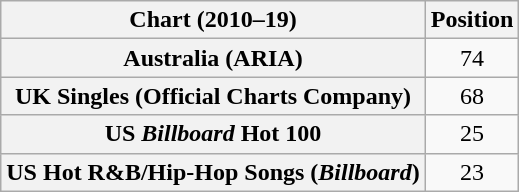<table class="wikitable sortable plainrowheaders" style="text-align:center">
<tr>
<th scope="col">Chart (2010–19)</th>
<th scope="col">Position</th>
</tr>
<tr>
<th scope="row">Australia (ARIA)</th>
<td>74</td>
</tr>
<tr>
<th scope="row">UK Singles (Official Charts Company)</th>
<td>68</td>
</tr>
<tr>
<th scope="row">US <em>Billboard</em> Hot 100</th>
<td>25</td>
</tr>
<tr>
<th scope="row">US Hot R&B/Hip-Hop Songs (<em>Billboard</em>)</th>
<td>23</td>
</tr>
</table>
